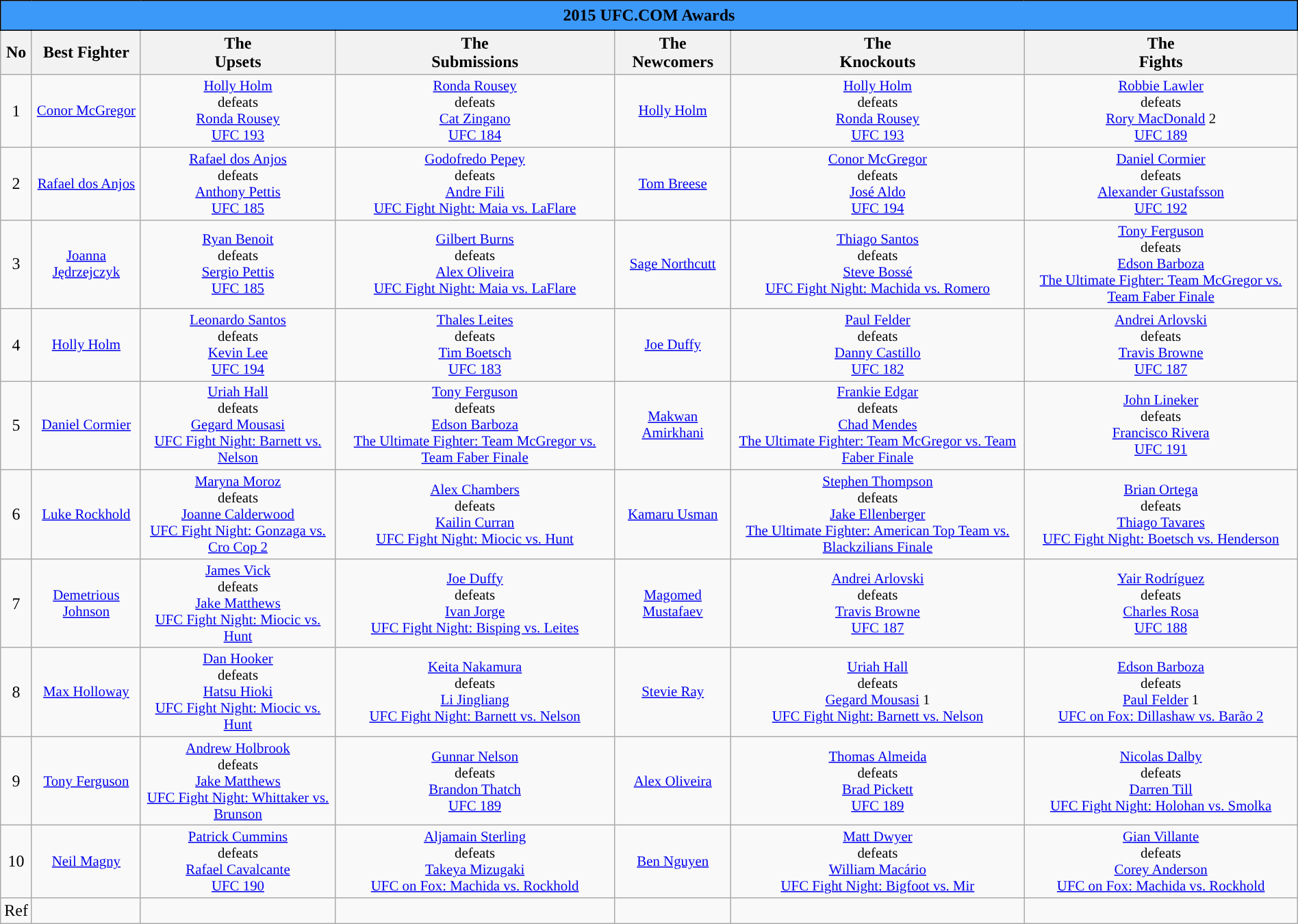<table class="wikitable" width="100%" style="text-align:Center">
<tr>
<th colspan="7" style="border: 1px solid black; padding: 5px; background: #3B99FA;">2015 UFC.COM Awards</th>
</tr>
<tr>
<th>No</th>
<th>Best Fighter</th>
<th>The<br>Upsets</th>
<th>The<br>Submissions</th>
<th>The Newcomers</th>
<th>The<br>Knockouts</th>
<th>The<br>Fights</th>
</tr>
<tr>
<td>1</td>
<td style="font-size:87%"><a href='#'>Conor McGregor</a></td>
<td style="font-size:87%"><a href='#'>Holly Holm</a> <br> defeats <br> <a href='#'>Ronda Rousey</a> <br> <a href='#'>UFC 193</a></td>
<td style="font-size:87%"><a href='#'>Ronda Rousey</a> <br> defeats <br> <a href='#'>Cat Zingano</a> <br> <a href='#'>UFC 184</a></td>
<td style="font-size:87%"><a href='#'>Holly Holm</a></td>
<td style="font-size:87%"><a href='#'>Holly Holm</a> <br> defeats <br> <a href='#'>Ronda Rousey</a> <br> <a href='#'>UFC 193</a></td>
<td style="font-size:87%"><a href='#'>Robbie Lawler</a> <br> defeats <br> <a href='#'>Rory MacDonald</a> 2 <br> <a href='#'>UFC 189</a></td>
</tr>
<tr>
<td>2</td>
<td style="font-size:87%"><a href='#'>Rafael dos Anjos</a></td>
<td style="font-size:87%"><a href='#'>Rafael dos Anjos</a> <br> defeats <br> <a href='#'>Anthony Pettis</a> <br> <a href='#'>UFC 185</a></td>
<td style="font-size:87%"><a href='#'>Godofredo Pepey</a> <br> defeats  <br> <a href='#'>Andre Fili</a> <br> <a href='#'>UFC Fight Night: Maia vs. LaFlare</a></td>
<td style="font-size:87%"><a href='#'>Tom Breese</a></td>
<td style="font-size:87%"><a href='#'>Conor McGregor</a> <br> defeats <br> <a href='#'>José Aldo</a> <br> <a href='#'>UFC 194</a></td>
<td style="font-size:87%"><a href='#'>Daniel Cormier</a> <br> defeats <br> <a href='#'>Alexander Gustafsson</a> <br> <a href='#'>UFC 192</a></td>
</tr>
<tr>
<td>3</td>
<td style="font-size:87%"><a href='#'>Joanna Jędrzejczyk</a></td>
<td style="font-size:87%"><a href='#'>Ryan Benoit</a> <br> defeats  <br> <a href='#'>Sergio Pettis</a> <br> <a href='#'>UFC 185</a></td>
<td style="font-size:87%"><a href='#'>Gilbert Burns</a> <br> defeats  <br> <a href='#'>Alex Oliveira</a> <br> <a href='#'>UFC Fight Night: Maia vs. LaFlare</a></td>
<td style="font-size:87%"><a href='#'>Sage Northcutt</a></td>
<td style="font-size:87%"><a href='#'>Thiago Santos</a> <br> defeats <br> <a href='#'>Steve Bossé</a> <br> <a href='#'>UFC Fight Night: Machida vs. Romero</a></td>
<td style="font-size:87%"><a href='#'>Tony Ferguson</a> <br> defeats <br> <a href='#'>Edson Barboza</a> <br> <a href='#'>The Ultimate Fighter: Team McGregor vs. Team Faber Finale</a></td>
</tr>
<tr>
<td>4</td>
<td style="font-size:87%"><a href='#'>Holly Holm</a></td>
<td style="font-size:87%"><a href='#'>Leonardo Santos</a> <br> defeats <br> <a href='#'>Kevin Lee</a> <br> <a href='#'>UFC 194</a></td>
<td style="font-size:87%"><a href='#'>Thales Leites</a> <br> defeats <br> <a href='#'>Tim Boetsch</a> <br> <a href='#'>UFC 183</a></td>
<td style="font-size:87%"><a href='#'>Joe Duffy</a></td>
<td style="font-size:87%"><a href='#'>Paul Felder</a> <br> defeats <br> <a href='#'>Danny Castillo</a> <br> <a href='#'>UFC 182</a></td>
<td style="font-size:87%"><a href='#'>Andrei Arlovski</a> <br> defeats <br> <a href='#'>Travis Browne</a> <br> <a href='#'>UFC 187</a></td>
</tr>
<tr>
<td>5</td>
<td style="font-size:87%"><a href='#'>Daniel Cormier</a></td>
<td style="font-size:87%"><a href='#'>Uriah Hall</a> <br> defeats <br> <a href='#'>Gegard Mousasi</a> <br> <a href='#'>UFC Fight Night: Barnett vs. Nelson</a></td>
<td style="font-size:87%"><a href='#'>Tony Ferguson</a> <br> defeats <br> <a href='#'>Edson Barboza</a> <br> <a href='#'>The Ultimate Fighter: Team McGregor vs. Team Faber Finale</a></td>
<td style="font-size:87%"><a href='#'>Makwan Amirkhani</a></td>
<td style="font-size:87%"><a href='#'>Frankie Edgar</a> <br> defeats <br> <a href='#'>Chad Mendes</a> <br> <a href='#'>The Ultimate Fighter: Team McGregor vs. Team Faber Finale</a></td>
<td style="font-size:87%"><a href='#'>John Lineker</a> <br> defeats <br> <a href='#'>Francisco Rivera</a> <br> <a href='#'>UFC 191</a></td>
</tr>
<tr>
<td>6</td>
<td style="font-size:87%"><a href='#'>Luke Rockhold</a></td>
<td style="font-size:87%"><a href='#'>Maryna Moroz</a> <br> defeats <br> <a href='#'>Joanne Calderwood</a> <br> <a href='#'>UFC Fight Night: Gonzaga vs. Cro Cop 2</a></td>
<td style="font-size:87%"><a href='#'>Alex Chambers</a> <br> defeats <br> <a href='#'>Kailin Curran</a> <br> <a href='#'>UFC Fight Night: Miocic vs. Hunt</a></td>
<td style="font-size:87%"><a href='#'>Kamaru Usman</a></td>
<td style="font-size:87%"><a href='#'>Stephen Thompson</a> <br> defeats <br> <a href='#'>Jake Ellenberger</a> <br> <a href='#'>The Ultimate Fighter: American Top Team vs. Blackzilians Finale</a></td>
<td style="font-size:87%"><a href='#'>Brian Ortega</a> <br> defeats <br> <a href='#'>Thiago Tavares</a> <br> <a href='#'>UFC Fight Night: Boetsch vs. Henderson</a></td>
</tr>
<tr>
<td>7</td>
<td style="font-size:87%"><a href='#'>Demetrious Johnson</a></td>
<td style="font-size:87%"><a href='#'>James Vick</a> <br> defeats <br> <a href='#'>Jake Matthews</a> <br> <a href='#'>UFC Fight Night: Miocic vs. Hunt</a></td>
<td style="font-size:87%"><a href='#'>Joe Duffy</a> <br> defeats <br> <a href='#'>Ivan Jorge</a> <br> <a href='#'>UFC Fight Night: Bisping vs. Leites</a></td>
<td style="font-size:87%"><a href='#'>Magomed Mustafaev</a></td>
<td style="font-size:87%"><a href='#'>Andrei Arlovski</a> <br> defeats <br> <a href='#'>Travis Browne</a> <br> <a href='#'>UFC 187</a></td>
<td style="font-size:87%"><a href='#'>Yair Rodríguez</a> <br> defeats <br> <a href='#'>Charles Rosa</a> <br> <a href='#'>UFC 188</a></td>
</tr>
<tr>
<td>8</td>
<td style="font-size:87%"><a href='#'>Max Holloway</a></td>
<td style="font-size:87%"><a href='#'>Dan Hooker</a> <br> defeats <br> <a href='#'>Hatsu Hioki</a> <br> <a href='#'>UFC Fight Night: Miocic vs. Hunt</a></td>
<td style="font-size:87%"><a href='#'>Keita Nakamura</a> <br> defeats <br> <a href='#'>Li Jingliang</a> <br> <a href='#'>UFC Fight Night: Barnett vs. Nelson</a></td>
<td style="font-size:87%"><a href='#'>Stevie Ray</a></td>
<td style="font-size:87%"><a href='#'>Uriah Hall</a> <br> defeats <br> <a href='#'>Gegard Mousasi</a> 1 <br> <a href='#'>UFC Fight Night: Barnett vs. Nelson</a></td>
<td style="font-size:87%"><a href='#'>Edson Barboza</a> <br> defeats <br> <a href='#'>Paul Felder</a> 1 <br> <a href='#'>UFC on Fox: Dillashaw vs. Barão 2</a></td>
</tr>
<tr>
<td>9</td>
<td style="font-size:87%"><a href='#'>Tony Ferguson</a></td>
<td style="font-size:87%"><a href='#'>Andrew Holbrook</a> <br> defeats <br>  <a href='#'>Jake Matthews</a> <br> <a href='#'>UFC Fight Night: Whittaker vs. Brunson</a></td>
<td style="font-size:87%"><a href='#'>Gunnar Nelson</a> <br> defeats <br> <a href='#'>Brandon Thatch</a> <br> <a href='#'>UFC 189</a></td>
<td style="font-size:87%"><a href='#'>Alex Oliveira</a></td>
<td style="font-size:87%"><a href='#'>Thomas Almeida</a> <br> defeats <br> <a href='#'>Brad Pickett</a> <br> <a href='#'>UFC 189</a></td>
<td style="font-size:87%"><a href='#'>Nicolas Dalby</a> <br> defeats <br> <a href='#'>Darren Till</a> <br> <a href='#'>UFC Fight Night: Holohan vs. Smolka</a></td>
</tr>
<tr>
<td>10</td>
<td style="font-size:87%"><a href='#'>Neil Magny</a></td>
<td style="font-size:87%"><a href='#'>Patrick Cummins</a> <br> defeats <br> <a href='#'>Rafael Cavalcante</a> <br> <a href='#'>UFC 190</a></td>
<td style="font-size:87%"><a href='#'>Aljamain Sterling</a> <br> defeats <br> <a href='#'>Takeya Mizugaki</a> <br> <a href='#'>UFC on Fox: Machida vs. Rockhold</a></td>
<td style="font-size:87%"><a href='#'>Ben Nguyen</a></td>
<td style="font-size:87%"><a href='#'>Matt Dwyer</a><br> defeats <br> <a href='#'>William Macário</a> <br> <a href='#'>UFC Fight Night: Bigfoot vs. Mir</a></td>
<td style="font-size:87%"><a href='#'>Gian Villante</a> <br> defeats <br> <a href='#'>Corey Anderson</a> <br> <a href='#'>UFC on Fox: Machida vs. Rockhold</a></td>
</tr>
<tr>
<td>Ref</td>
<td></td>
<td></td>
<td></td>
<td></td>
<td></td>
<td></td>
</tr>
</table>
